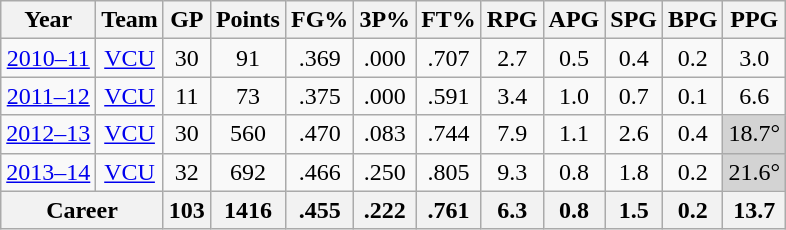<table class="wikitable"; style="text-align:center";>
<tr>
<th>Year</th>
<th>Team</th>
<th>GP</th>
<th>Points</th>
<th>FG%</th>
<th>3P%</th>
<th>FT%</th>
<th>RPG</th>
<th>APG</th>
<th>SPG</th>
<th>BPG</th>
<th>PPG</th>
</tr>
<tr>
<td><a href='#'>2010–11</a></td>
<td><a href='#'>VCU</a></td>
<td>30</td>
<td>91</td>
<td>.369</td>
<td>.000</td>
<td>.707</td>
<td>2.7</td>
<td>0.5</td>
<td>0.4</td>
<td>0.2</td>
<td>3.0</td>
</tr>
<tr>
<td><a href='#'>2011–12</a></td>
<td><a href='#'>VCU</a></td>
<td>11</td>
<td>73</td>
<td>.375</td>
<td>.000</td>
<td>.591</td>
<td>3.4</td>
<td>1.0</td>
<td>0.7</td>
<td>0.1</td>
<td>6.6</td>
</tr>
<tr>
<td><a href='#'>2012–13</a></td>
<td><a href='#'>VCU</a></td>
<td>30</td>
<td>560</td>
<td>.470</td>
<td>.083</td>
<td>.744</td>
<td>7.9</td>
<td>1.1</td>
<td>2.6</td>
<td>0.4</td>
<td style="background:#D3D3D3">18.7°</td>
</tr>
<tr>
<td><a href='#'>2013–14</a></td>
<td><a href='#'>VCU</a></td>
<td>32</td>
<td>692</td>
<td>.466</td>
<td>.250</td>
<td>.805</td>
<td>9.3</td>
<td>0.8</td>
<td>1.8</td>
<td>0.2</td>
<td style="background:#D3D3D3">21.6°</td>
</tr>
<tr>
<th colspan=2; align=center>Career</th>
<th>103</th>
<th>1416</th>
<th>.455</th>
<th>.222</th>
<th>.761</th>
<th>6.3</th>
<th>0.8</th>
<th>1.5</th>
<th>0.2</th>
<th>13.7</th>
</tr>
</table>
